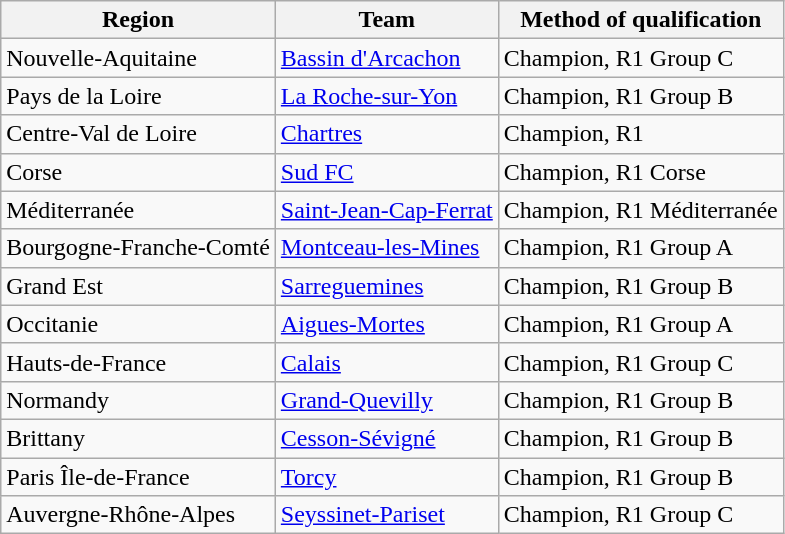<table class="wikitable">
<tr>
<th>Region</th>
<th>Team</th>
<th>Method of qualification</th>
</tr>
<tr>
<td>Nouvelle-Aquitaine</td>
<td><a href='#'>Bassin d'Arcachon</a></td>
<td>Champion, R1 Group C</td>
</tr>
<tr>
<td>Pays de la Loire</td>
<td><a href='#'>La Roche-sur-Yon</a></td>
<td>Champion, R1 Group B</td>
</tr>
<tr>
<td>Centre-Val de Loire</td>
<td><a href='#'>Chartres</a></td>
<td>Champion, R1</td>
</tr>
<tr>
<td>Corse</td>
<td><a href='#'>Sud FC</a></td>
<td>Champion, R1 Corse</td>
</tr>
<tr>
<td>Méditerranée</td>
<td><a href='#'>Saint-Jean-Cap-Ferrat</a></td>
<td>Champion, R1 Méditerranée</td>
</tr>
<tr>
<td>Bourgogne-Franche-Comté</td>
<td><a href='#'>Montceau-les-Mines</a></td>
<td>Champion, R1 Group A</td>
</tr>
<tr>
<td>Grand Est</td>
<td><a href='#'>Sarreguemines</a></td>
<td>Champion, R1 Group B</td>
</tr>
<tr>
<td>Occitanie</td>
<td><a href='#'>Aigues-Mortes</a></td>
<td>Champion, R1 Group A</td>
</tr>
<tr>
<td>Hauts-de-France</td>
<td><a href='#'>Calais</a></td>
<td>Champion, R1 Group C</td>
</tr>
<tr>
<td>Normandy</td>
<td><a href='#'>Grand-Quevilly</a></td>
<td>Champion, R1 Group B</td>
</tr>
<tr>
<td>Brittany</td>
<td><a href='#'>Cesson-Sévigné</a></td>
<td>Champion, R1 Group B</td>
</tr>
<tr>
<td>Paris Île-de-France</td>
<td><a href='#'>Torcy</a></td>
<td>Champion, R1 Group B</td>
</tr>
<tr>
<td>Auvergne-Rhône-Alpes</td>
<td><a href='#'>Seyssinet-Pariset</a></td>
<td>Champion, R1 Group C</td>
</tr>
</table>
